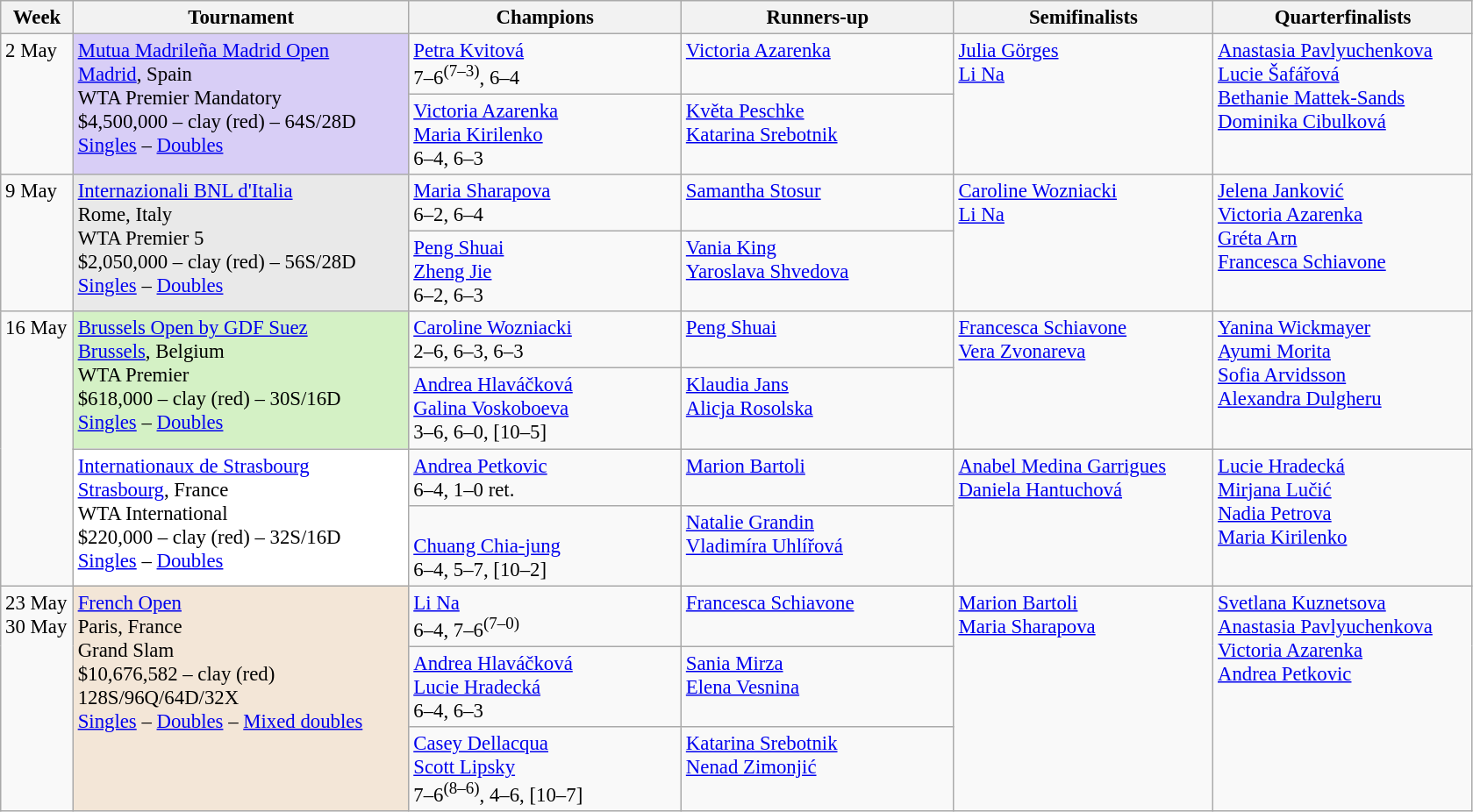<table class=wikitable style=font-size:95%>
<tr>
<th style="width:48px;">Week</th>
<th style="width:248px;">Tournament</th>
<th style="width:200px;">Champions</th>
<th style="width:200px;">Runners-up</th>
<th style="width:190px;">Semifinalists</th>
<th style="width:190px;">Quarterfinalists</th>
</tr>
<tr valign=top>
<td rowspan=2>2 May</td>
<td style="background:#d8cef6;" rowspan=2><a href='#'>Mutua Madrileña Madrid Open</a><br> <a href='#'>Madrid</a>, Spain<br>WTA Premier Mandatory <br>$4,500,000 – clay (red) – 64S/28D<br><a href='#'>Singles</a> – <a href='#'>Doubles</a></td>
<td> <a href='#'>Petra Kvitová</a> <br> 7–6<sup>(7–3)</sup>, 6–4</td>
<td> <a href='#'>Victoria Azarenka</a></td>
<td rowspan=2> <a href='#'>Julia Görges</a> <br>  <a href='#'>Li Na</a></td>
<td rowspan=2> <a href='#'>Anastasia Pavlyuchenkova</a> <br> <a href='#'>Lucie Šafářová</a>  <br> <a href='#'>Bethanie Mattek-Sands</a> <br>  <a href='#'>Dominika Cibulková</a></td>
</tr>
<tr valign=top>
<td> <a href='#'>Victoria Azarenka</a> <br> <a href='#'>Maria Kirilenko</a><br>6–4, 6–3</td>
<td> <a href='#'>Květa Peschke</a><br> <a href='#'>Katarina Srebotnik</a></td>
</tr>
<tr valign=top>
<td rowspan=2>9 May</td>
<td style="background:#e9e9e9;" rowspan=2><a href='#'>Internazionali BNL d'Italia</a><br> Rome, Italy<br>WTA Premier 5 <br>$2,050,000 – clay (red) – 56S/28D<br><a href='#'>Singles</a> – <a href='#'>Doubles</a></td>
<td> <a href='#'>Maria Sharapova</a> <br> 6–2, 6–4</td>
<td> <a href='#'>Samantha Stosur</a></td>
<td rowspan=2> <a href='#'>Caroline Wozniacki</a> <br>  <a href='#'>Li Na</a></td>
<td rowspan=2> <a href='#'>Jelena Janković</a> <br> <a href='#'>Victoria Azarenka</a> <br> <a href='#'>Gréta Arn</a> <br>  <a href='#'>Francesca Schiavone</a></td>
</tr>
<tr valign=top>
<td> <a href='#'>Peng Shuai</a><br> <a href='#'>Zheng Jie</a><br>6–2, 6–3</td>
<td> <a href='#'>Vania King</a><br> <a href='#'>Yaroslava Shvedova</a></td>
</tr>
<tr valign=top>
<td rowspan=4>16 May</td>
<td style="background:#d4f1c5;" rowspan=2><a href='#'>Brussels Open by GDF Suez</a><br> <a href='#'>Brussels</a>, Belgium<br>WTA Premier <br>$618,000 – clay (red) – 30S/16D<br><a href='#'>Singles</a> – <a href='#'>Doubles</a></td>
<td> <a href='#'>Caroline Wozniacki</a><br> 2–6, 6–3, 6–3</td>
<td> <a href='#'>Peng Shuai</a></td>
<td rowspan=2> <a href='#'>Francesca Schiavone</a><br> <a href='#'>Vera Zvonareva</a></td>
<td rowspan=2> <a href='#'>Yanina Wickmayer</a><br> <a href='#'>Ayumi Morita</a><br> <a href='#'>Sofia Arvidsson</a><br> <a href='#'>Alexandra Dulgheru</a></td>
</tr>
<tr valign=top>
<td> <a href='#'>Andrea Hlaváčková</a> <br>  <a href='#'>Galina Voskoboeva</a><br> 3–6, 6–0, [10–5]</td>
<td> <a href='#'>Klaudia Jans</a> <br>  <a href='#'>Alicja Rosolska</a></td>
</tr>
<tr valign=top>
<td bgcolor=#ffffff rowspan=2><a href='#'>Internationaux de Strasbourg</a><br> <a href='#'>Strasbourg</a>, France<br>WTA International <br>$220,000 – clay (red) – 32S/16D<br><a href='#'>Singles</a> – <a href='#'>Doubles</a></td>
<td> <a href='#'>Andrea Petkovic</a> <br> 6–4, 1–0 ret.</td>
<td> <a href='#'>Marion Bartoli</a></td>
<td rowspan=2> <a href='#'>Anabel Medina Garrigues</a><br> <a href='#'>Daniela Hantuchová</a></td>
<td rowspan=2> <a href='#'>Lucie Hradecká</a><br> <a href='#'>Mirjana Lučić</a><br>  <a href='#'>Nadia Petrova</a> <br> <a href='#'>Maria Kirilenko</a></td>
</tr>
<tr valign=top>
<td> <br>  <a href='#'>Chuang Chia-jung</a><br> 6–4, 5–7, [10–2]</td>
<td> <a href='#'>Natalie Grandin</a> <br>  <a href='#'>Vladimíra Uhlířová</a></td>
</tr>
<tr valign=top>
<td rowspan=3>23 May<br>30 May</td>
<td style="background:#f3e6d7;" rowspan=3><a href='#'>French Open</a><br> Paris, France<br>Grand Slam<br>$10,676,582 – clay (red)<br>128S/96Q/64D/32X<br><a href='#'>Singles</a> – <a href='#'>Doubles</a> – <a href='#'>Mixed doubles</a></td>
<td> <a href='#'>Li Na</a><br> 6–4, 7–6<sup>(7–0)</sup></td>
<td> <a href='#'>Francesca Schiavone</a></td>
<td rowspan=3> <a href='#'>Marion Bartoli</a><br> <a href='#'>Maria Sharapova</a></td>
<td rowspan=3> <a href='#'>Svetlana Kuznetsova</a><br> <a href='#'>Anastasia Pavlyuchenkova</a><br> <a href='#'>Victoria Azarenka</a><br> <a href='#'>Andrea Petkovic</a></td>
</tr>
<tr valign=top>
<td> <a href='#'>Andrea Hlaváčková</a> <br>  <a href='#'>Lucie Hradecká</a><br> 6–4, 6–3</td>
<td> <a href='#'>Sania Mirza</a> <br>  <a href='#'>Elena Vesnina</a></td>
</tr>
<tr valign=top>
<td> <a href='#'>Casey Dellacqua</a> <br>  <a href='#'>Scott Lipsky</a><br> 7–6<sup>(8–6)</sup>, 4–6, [10–7]</td>
<td> <a href='#'>Katarina Srebotnik</a> <br>  <a href='#'>Nenad Zimonjić</a></td>
</tr>
</table>
